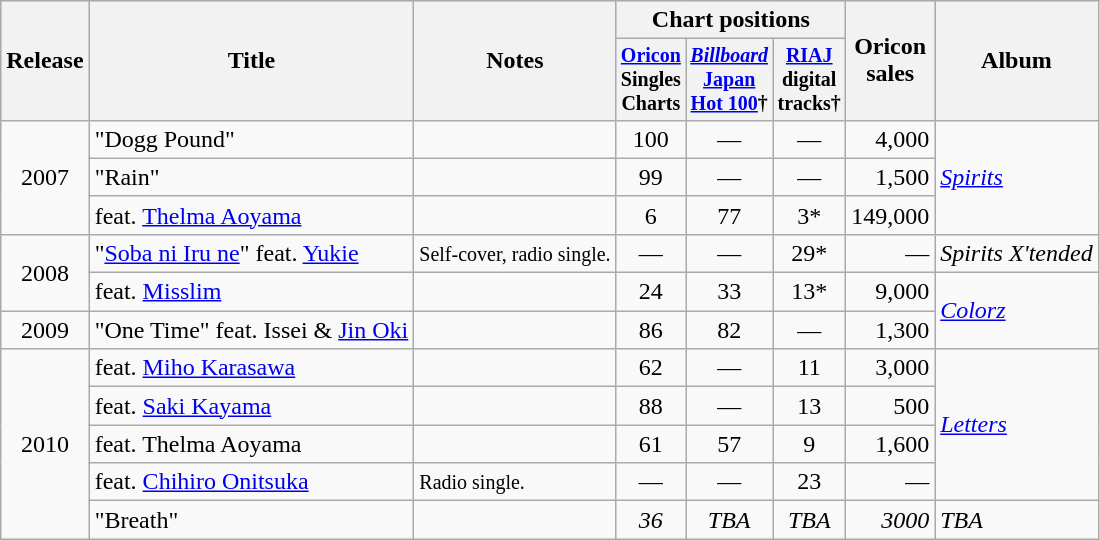<table class="wikitable" style="text-align:center">
<tr bgcolor="#CCCCCC">
<th rowspan="2">Release</th>
<th rowspan="2">Title</th>
<th rowspan="2">Notes</th>
<th colspan="3">Chart positions</th>
<th rowspan="2">Oricon<br>sales<br></th>
<th rowspan="2">Album</th>
</tr>
<tr style="font-size:smaller;">
<th width="35"><a href='#'>Oricon</a> Singles Charts<br></th>
<th width="35"><em><a href='#'>Billboard</a></em> <a href='#'>Japan Hot 100</a>†<br></th>
<th width="35"><a href='#'>RIAJ</a> digital tracks†<br></th>
</tr>
<tr>
<td rowspan="3">2007</td>
<td align="left">"Dogg Pound"</td>
<td align="left"></td>
<td>100</td>
<td>—</td>
<td>—</td>
<td align="right">4,000</td>
<td align="left" rowspan="3"><em><a href='#'>Spirits</a></em></td>
</tr>
<tr>
<td align="left">"Rain"</td>
<td align="left"></td>
<td>99</td>
<td>—</td>
<td>—</td>
<td align="right">1,500</td>
</tr>
<tr>
<td align="left"> feat. <a href='#'>Thelma Aoyama</a></td>
<td align="left"></td>
<td>6</td>
<td>77</td>
<td>3*</td>
<td align="right">149,000</td>
</tr>
<tr>
<td rowspan="2">2008</td>
<td align="left">"<a href='#'>Soba ni Iru ne</a>" feat. <a href='#'>Yukie</a></td>
<td align="left"><small>Self-cover, radio single.</small></td>
<td>—</td>
<td>—</td>
<td>29*</td>
<td align="right">—</td>
<td align="left" rowspan="1"><em>Spirits X'tended</em></td>
</tr>
<tr>
<td align="left"> feat. <a href='#'>Misslim</a></td>
<td align="left"></td>
<td>24</td>
<td>33</td>
<td>13*</td>
<td align="right">9,000</td>
<td align="left" rowspan="2"><em><a href='#'>Colorz</a></em></td>
</tr>
<tr>
<td rowspan="1">2009</td>
<td align="left">"One Time" feat. Issei & <a href='#'>Jin Oki</a></td>
<td align="left"></td>
<td>86</td>
<td>82</td>
<td>—</td>
<td align="right">1,300</td>
</tr>
<tr>
<td rowspan="5">2010</td>
<td align="left"> feat. <a href='#'>Miho Karasawa</a></td>
<td align="left"></td>
<td>62</td>
<td>—</td>
<td>11</td>
<td align="right">3,000</td>
<td align="left" rowspan="4"><em><a href='#'>Letters</a></em></td>
</tr>
<tr>
<td align="left"> feat. <a href='#'>Saki Kayama</a></td>
<td align="left"></td>
<td>88</td>
<td>—</td>
<td>13</td>
<td align="right">500</td>
</tr>
<tr>
<td align="left"> feat. Thelma Aoyama</td>
<td align="left"></td>
<td>61</td>
<td>57</td>
<td>9</td>
<td align="right">1,600</td>
</tr>
<tr>
<td align="left"> feat. <a href='#'>Chihiro Onitsuka</a></td>
<td align="left"><small>Radio single.</small></td>
<td>—</td>
<td>—</td>
<td>23</td>
<td align="right">—</td>
</tr>
<tr>
<td align="left">"Breath"</td>
<td align="left"></td>
<td><em>36</em></td>
<td><em>TBA</em></td>
<td><em>TBA</em></td>
<td align="right"><em>3000</em></td>
<td align="left" rowspan="1"><em>TBA</em></td>
</tr>
</table>
